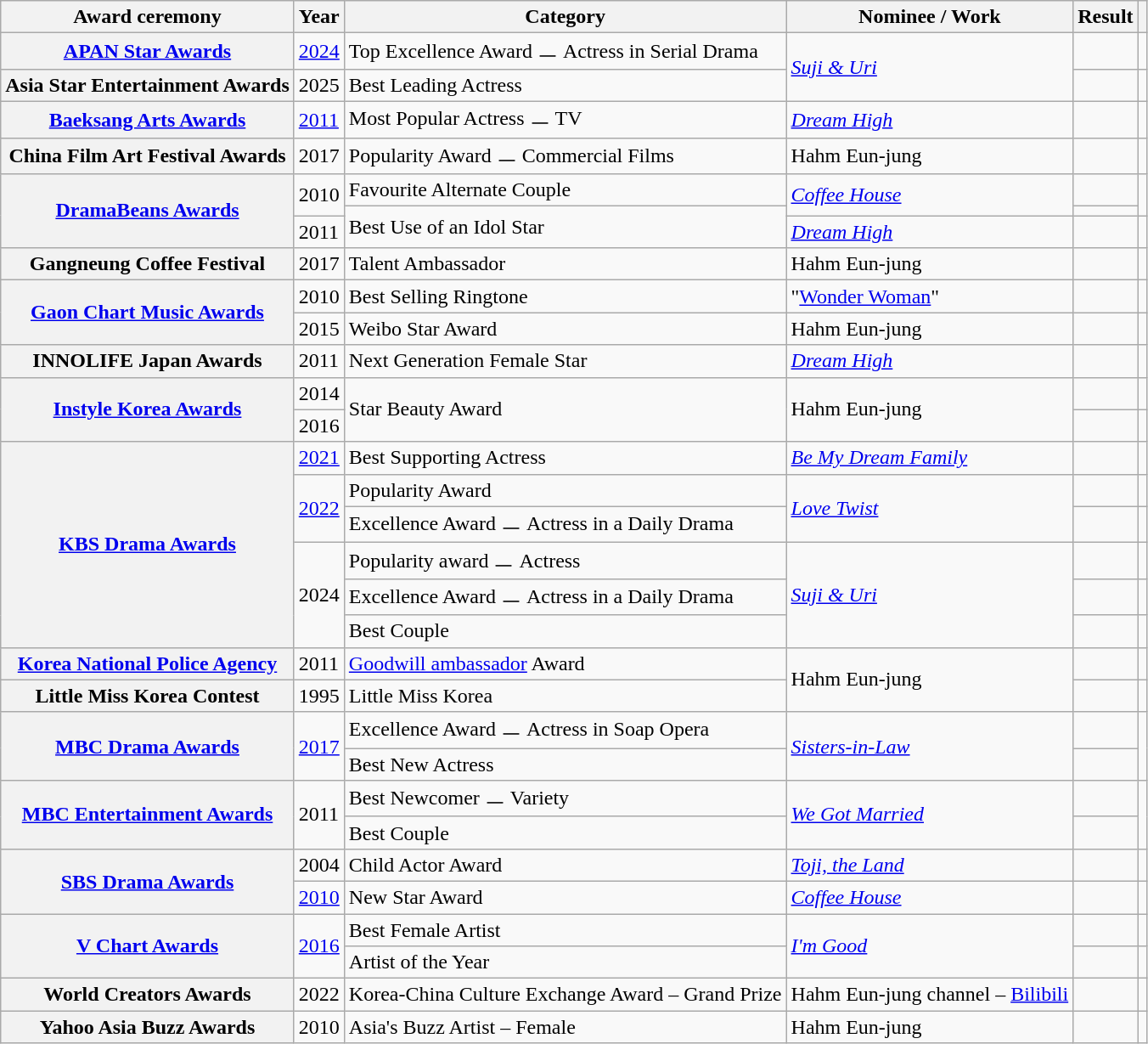<table class="wikitable plainrowheaders sortable">
<tr>
<th scope="col">Award ceremony</th>
<th scope="col">Year</th>
<th scope="col">Category</th>
<th scope="col">Nominee / Work</th>
<th scope="col">Result</th>
<th class="unsortable" scope="col"></th>
</tr>
<tr>
<th scope="row"><a href='#'>APAN Star Awards</a></th>
<td><a href='#'>2024</a></td>
<td>Top Excellence Award ㅡ Actress in Serial Drama</td>
<td rowspan="2"><em><a href='#'>Suji & Uri</a></em></td>
<td></td>
<td></td>
</tr>
<tr>
<th scope="row">Asia Star Entertainment Awards</th>
<td>2025</td>
<td>Best Leading Actress</td>
<td></td>
<td></td>
</tr>
<tr>
<th scope="row"><a href='#'>Baeksang Arts Awards</a></th>
<td><a href='#'>2011</a></td>
<td>Most Popular Actress ㅡ TV</td>
<td><em><a href='#'>Dream High</a></em></td>
<td></td>
<td></td>
</tr>
<tr>
<th scope="row">China Film Art Festival Awards</th>
<td>2017</td>
<td>Popularity Award ㅡ Commercial Films</td>
<td>Hahm Eun-jung</td>
<td></td>
<td></td>
</tr>
<tr>
<th scope="row"  rowspan="3"><a href='#'>DramaBeans Awards</a></th>
<td rowspan="2">2010</td>
<td>Favourite Alternate Couple </td>
<td rowspan="2"><em><a href='#'>Coffee House</a></em></td>
<td></td>
<td rowspan="2"></td>
</tr>
<tr>
<td rowspan="2">Best Use of an Idol Star</td>
<td></td>
</tr>
<tr>
<td>2011</td>
<td><em><a href='#'>Dream High</a></em></td>
<td></td>
<td></td>
</tr>
<tr>
<th scope="row">Gangneung Coffee Festival</th>
<td>2017</td>
<td>Talent Ambassador</td>
<td>Hahm Eun-jung</td>
<td></td>
<td></td>
</tr>
<tr>
<th scope="row" rowspan="2"><a href='#'>Gaon Chart Music Awards</a></th>
<td>2010</td>
<td>Best Selling Ringtone</td>
<td>"<a href='#'>Wonder Woman</a>"</td>
<td></td>
<td></td>
</tr>
<tr>
<td>2015</td>
<td>Weibo Star Award</td>
<td>Hahm Eun-jung</td>
<td></td>
<td></td>
</tr>
<tr>
<th scope="row">INNOLIFE Japan Awards</th>
<td>2011</td>
<td>Next Generation Female Star</td>
<td><em><a href='#'>Dream High</a></em></td>
<td></td>
<td></td>
</tr>
<tr>
<th scope="row" rowspan="2"><a href='#'>Instyle Korea Awards</a></th>
<td>2014</td>
<td rowspan="2">Star Beauty Award</td>
<td rowspan="2">Hahm Eun-jung</td>
<td></td>
<td></td>
</tr>
<tr>
<td>2016</td>
<td></td>
<td></td>
</tr>
<tr>
<th scope="row" rowspan="6"><a href='#'>KBS Drama Awards</a></th>
<td><a href='#'>2021</a></td>
<td>Best Supporting Actress</td>
<td><em><a href='#'>Be My Dream Family</a></em></td>
<td></td>
<td></td>
</tr>
<tr>
<td rowspan="2"><a href='#'>2022</a></td>
<td>Popularity Award</td>
<td rowspan="2"><em><a href='#'>Love Twist</a></em></td>
<td></td>
<td></td>
</tr>
<tr>
<td>Excellence Award ㅡ Actress in a Daily Drama</td>
<td></td>
<td></td>
</tr>
<tr>
<td rowspan="3">2024</td>
<td>Popularity award ㅡ Actress</td>
<td rowspan="3"><em><a href='#'>Suji & Uri</a></em></td>
<td></td>
<td></td>
</tr>
<tr>
<td>Excellence Award ㅡ Actress in a Daily Drama</td>
<td></td>
<td></td>
</tr>
<tr>
<td>Best Couple </td>
<td></td>
<td></td>
</tr>
<tr>
<th scope="row"><a href='#'>Korea National Police Agency</a></th>
<td>2011</td>
<td><a href='#'>Goodwill ambassador</a> Award</td>
<td rowspan="2">Hahm Eun-jung</td>
<td></td>
<td></td>
</tr>
<tr>
<th scope="row">Little Miss Korea Contest</th>
<td>1995</td>
<td>Little Miss Korea</td>
<td></td>
<td></td>
</tr>
<tr>
<th scope="row" rowspan="2"><a href='#'>MBC Drama Awards</a></th>
<td rowspan="2"><a href='#'>2017</a></td>
<td>Excellence Award ㅡ Actress in Soap Opera</td>
<td rowspan="2"><em><a href='#'>Sisters-in-Law</a></em></td>
<td></td>
<td rowspan="2"></td>
</tr>
<tr>
<td>Best New Actress</td>
<td></td>
</tr>
<tr>
<th scope="row" rowspan="2"><a href='#'>MBC Entertainment Awards</a></th>
<td rowspan="2">2011</td>
<td>Best Newcomer ㅡ Variety</td>
<td rowspan="2"><em><a href='#'>We Got Married</a></em></td>
<td></td>
<td rowspan="2"></td>
</tr>
<tr>
<td>Best Couple </td>
<td></td>
</tr>
<tr>
<th scope="row" rowspan="2"><a href='#'>SBS Drama Awards</a></th>
<td>2004</td>
<td>Child Actor Award</td>
<td><em><a href='#'>Toji, the Land</a></em></td>
<td></td>
<td></td>
</tr>
<tr>
<td><a href='#'>2010</a></td>
<td>New Star Award</td>
<td><em><a href='#'>Coffee House</a></em></td>
<td></td>
<td></td>
</tr>
<tr>
<th scope="row" rowspan="2"><a href='#'>V Chart Awards</a></th>
<td rowspan="2"><a href='#'>2016</a></td>
<td>Best Female Artist</td>
<td rowspan="2"><em><a href='#'>I'm Good</a></em></td>
<td></td>
<td></td>
</tr>
<tr>
<td>Artist of the Year</td>
<td></td>
<td></td>
</tr>
<tr>
<th scope="row">World Creators Awards</th>
<td>2022</td>
<td>Korea-China Culture Exchange Award – Grand Prize</td>
<td>Hahm Eun-jung channel – <a href='#'>Bilibili</a></td>
<td></td>
<td></td>
</tr>
<tr>
<th scope="row">Yahoo Asia Buzz Awards</th>
<td>2010</td>
<td>Asia's Buzz Artist – Female</td>
<td>Hahm Eun-jung</td>
<td></td>
<td></td>
</tr>
</table>
